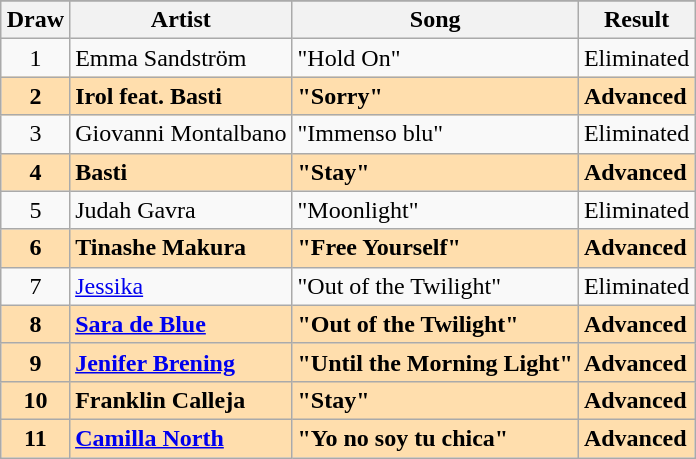<table class="sortable wikitable" style="margin: 1em auto 1em auto; text-align:left">
<tr>
</tr>
<tr>
<th scope="col">Draw</th>
<th scope="col">Artist</th>
<th scope="col">Song</th>
<th>Result</th>
</tr>
<tr>
<td align="center">1</td>
<td>Emma Sandström</td>
<td>"Hold On"</td>
<td>Eliminated</td>
</tr>
<tr style="font-weight:bold; background:navajowhite;">
<td align="center">2</td>
<td>Irol feat. Basti</td>
<td>"Sorry"</td>
<td>Advanced</td>
</tr>
<tr>
<td align="center">3</td>
<td>Giovanni Montalbano</td>
<td>"Immenso blu"</td>
<td>Eliminated</td>
</tr>
<tr style="font-weight:bold; background:navajowhite;">
<td align="center">4</td>
<td>Basti</td>
<td>"Stay"</td>
<td>Advanced</td>
</tr>
<tr>
<td align="center">5</td>
<td>Judah Gavra</td>
<td>"Moonlight"</td>
<td>Eliminated</td>
</tr>
<tr style="font-weight:bold; background:navajowhite;">
<td align="center">6</td>
<td>Tinashe Makura</td>
<td>"Free Yourself"</td>
<td>Advanced</td>
</tr>
<tr>
<td align="center">7</td>
<td><a href='#'>Jessika</a></td>
<td>"Out of the Twilight"</td>
<td>Eliminated</td>
</tr>
<tr style="font-weight:bold; background:navajowhite;">
<td align="center">8</td>
<td><a href='#'>Sara de Blue</a></td>
<td>"Out of the Twilight"</td>
<td>Advanced</td>
</tr>
<tr style="font-weight:bold; background:navajowhite;">
<td align="center">9</td>
<td><a href='#'>Jenifer Brening</a></td>
<td>"Until the Morning Light"</td>
<td>Advanced</td>
</tr>
<tr style="font-weight:bold; background:navajowhite;">
<td align="center">10</td>
<td>Franklin Calleja</td>
<td>"Stay"</td>
<td>Advanced</td>
</tr>
<tr style="font-weight:bold; background:navajowhite;">
<td align="center">11</td>
<td><a href='#'>Camilla North</a></td>
<td>"Yo no soy tu chica"</td>
<td>Advanced</td>
</tr>
</table>
